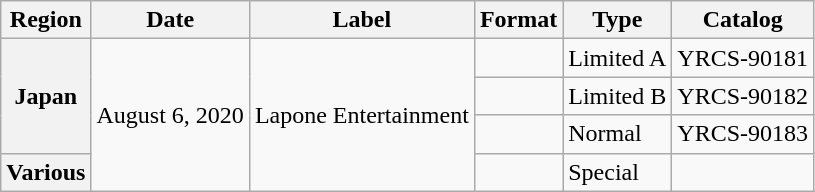<table class="wikitable plainrowheaders">
<tr>
<th>Region</th>
<th>Date</th>
<th>Label</th>
<th>Format</th>
<th>Type</th>
<th>Catalog</th>
</tr>
<tr>
<th rowspan="3" scope="row">Japan</th>
<td rowspan="4">August 6, 2020</td>
<td rowspan="4">Lapone Entertainment</td>
<td></td>
<td>Limited A</td>
<td>YRCS-90181</td>
</tr>
<tr>
<td></td>
<td>Limited B</td>
<td>YRCS-90182</td>
</tr>
<tr>
<td></td>
<td>Normal</td>
<td>YRCS-90183</td>
</tr>
<tr>
<th scope="row">Various</th>
<td></td>
<td>Special</td>
<td></td>
</tr>
</table>
